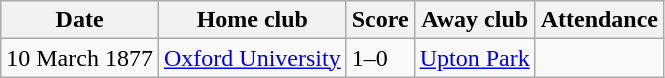<table class="wikitable">
<tr>
<th>Date</th>
<th>Home club</th>
<th>Score</th>
<th>Away club</th>
<th>Attendance</th>
</tr>
<tr>
<td>10 March 1877</td>
<td><a href='#'>Oxford University</a></td>
<td>1–0</td>
<td><a href='#'>Upton Park</a></td>
<td></td>
</tr>
</table>
